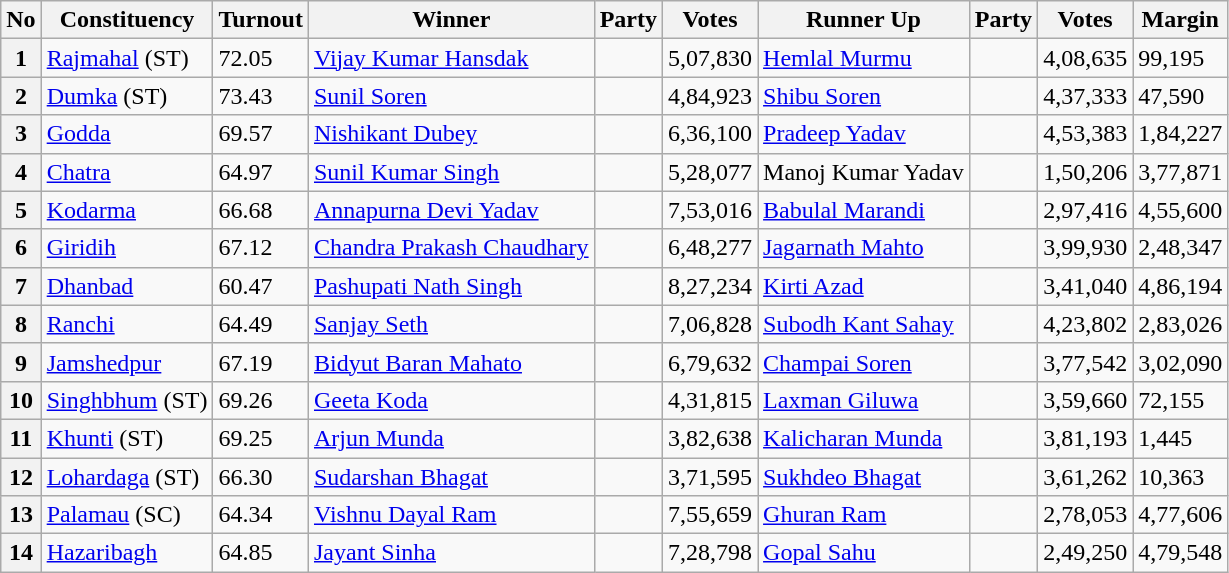<table class="wikitable sortable">
<tr>
<th>No</th>
<th>Constituency</th>
<th>Turnout<strong></strong></th>
<th>Winner</th>
<th>Party</th>
<th>Votes</th>
<th>Runner Up</th>
<th>Party</th>
<th>Votes</th>
<th>Margin</th>
</tr>
<tr>
<th>1</th>
<td><a href='#'>Rajmahal</a> (ST)</td>
<td>72.05 </td>
<td><a href='#'>Vijay Kumar Hansdak</a></td>
<td></td>
<td>5,07,830</td>
<td><a href='#'>Hemlal Murmu</a></td>
<td></td>
<td>4,08,635</td>
<td>99,195</td>
</tr>
<tr>
<th>2</th>
<td><a href='#'>Dumka</a> (ST)</td>
<td>73.43 </td>
<td><a href='#'>Sunil Soren</a></td>
<td></td>
<td>4,84,923</td>
<td><a href='#'>Shibu Soren</a></td>
<td></td>
<td>4,37,333</td>
<td>47,590</td>
</tr>
<tr>
<th>3</th>
<td><a href='#'>Godda</a></td>
<td>69.57 </td>
<td><a href='#'>Nishikant Dubey</a></td>
<td></td>
<td>6,36,100</td>
<td><a href='#'>Pradeep Yadav</a></td>
<td></td>
<td>4,53,383</td>
<td>1,84,227</td>
</tr>
<tr>
<th>4</th>
<td><a href='#'>Chatra</a></td>
<td>64.97 </td>
<td><a href='#'>Sunil Kumar Singh</a></td>
<td></td>
<td>5,28,077</td>
<td>Manoj Kumar Yadav</td>
<td></td>
<td>1,50,206</td>
<td>3,77,871</td>
</tr>
<tr>
<th>5</th>
<td><a href='#'>Kodarma</a></td>
<td>66.68 </td>
<td><a href='#'>Annapurna Devi Yadav</a></td>
<td></td>
<td>7,53,016</td>
<td><a href='#'>Babulal Marandi</a></td>
<td></td>
<td>2,97,416</td>
<td>4,55,600</td>
</tr>
<tr>
<th>6</th>
<td><a href='#'>Giridih</a></td>
<td>67.12 </td>
<td><a href='#'>Chandra Prakash Chaudhary</a></td>
<td></td>
<td>6,48,277</td>
<td><a href='#'>Jagarnath Mahto</a></td>
<td></td>
<td>3,99,930</td>
<td>2,48,347</td>
</tr>
<tr>
<th>7</th>
<td><a href='#'>Dhanbad</a></td>
<td>60.47 </td>
<td><a href='#'>Pashupati Nath Singh</a></td>
<td></td>
<td>8,27,234</td>
<td><a href='#'>Kirti Azad</a></td>
<td></td>
<td>3,41,040</td>
<td>4,86,194</td>
</tr>
<tr>
<th>8</th>
<td><a href='#'>Ranchi</a></td>
<td>64.49 </td>
<td><a href='#'>Sanjay Seth</a></td>
<td></td>
<td>7,06,828</td>
<td><a href='#'>Subodh Kant Sahay</a></td>
<td></td>
<td>4,23,802</td>
<td>2,83,026</td>
</tr>
<tr>
<th>9</th>
<td><a href='#'>Jamshedpur</a></td>
<td>67.19 </td>
<td><a href='#'>Bidyut Baran Mahato</a></td>
<td></td>
<td>6,79,632</td>
<td><a href='#'>Champai Soren</a></td>
<td></td>
<td>3,77,542</td>
<td>3,02,090</td>
</tr>
<tr>
<th>10</th>
<td><a href='#'>Singhbhum</a> (ST)</td>
<td>69.26 </td>
<td><a href='#'>Geeta Koda</a></td>
<td></td>
<td>4,31,815</td>
<td><a href='#'>Laxman Giluwa</a></td>
<td></td>
<td>3,59,660</td>
<td>72,155</td>
</tr>
<tr>
<th>11</th>
<td><a href='#'>Khunti</a> (ST)</td>
<td>69.25 </td>
<td><a href='#'>Arjun Munda</a></td>
<td></td>
<td>3,82,638</td>
<td><a href='#'>Kalicharan Munda</a></td>
<td></td>
<td>3,81,193</td>
<td>1,445</td>
</tr>
<tr>
<th>12</th>
<td><a href='#'>Lohardaga</a> (ST)</td>
<td>66.30 </td>
<td><a href='#'>Sudarshan Bhagat</a></td>
<td></td>
<td>3,71,595</td>
<td><a href='#'>Sukhdeo Bhagat</a></td>
<td></td>
<td>3,61,262</td>
<td>10,363</td>
</tr>
<tr>
<th>13</th>
<td><a href='#'>Palamau</a> (SC)</td>
<td>64.34 </td>
<td><a href='#'>Vishnu Dayal Ram</a></td>
<td></td>
<td>7,55,659</td>
<td><a href='#'>Ghuran Ram</a></td>
<td></td>
<td>2,78,053</td>
<td>4,77,606</td>
</tr>
<tr>
<th>14</th>
<td><a href='#'>Hazaribagh</a></td>
<td>64.85 </td>
<td><a href='#'>Jayant Sinha</a></td>
<td></td>
<td>7,28,798</td>
<td><a href='#'>Gopal Sahu</a></td>
<td></td>
<td>2,49,250</td>
<td>4,79,548</td>
</tr>
</table>
